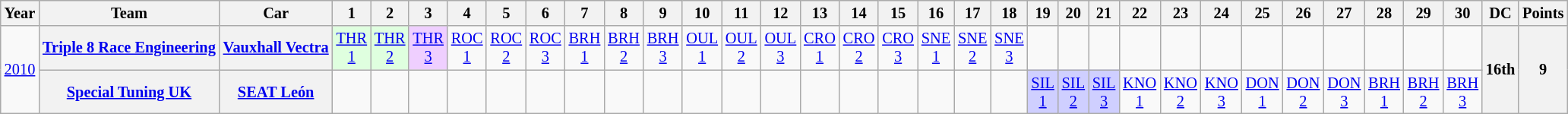<table class="wikitable" style="text-align:center; font-size:85%">
<tr>
<th>Year</th>
<th>Team</th>
<th>Car</th>
<th>1</th>
<th>2</th>
<th>3</th>
<th>4</th>
<th>5</th>
<th>6</th>
<th>7</th>
<th>8</th>
<th>9</th>
<th>10</th>
<th>11</th>
<th>12</th>
<th>13</th>
<th>14</th>
<th>15</th>
<th>16</th>
<th>17</th>
<th>18</th>
<th>19</th>
<th>20</th>
<th>21</th>
<th>22</th>
<th>23</th>
<th>24</th>
<th>25</th>
<th>26</th>
<th>27</th>
<th>28</th>
<th>29</th>
<th>30</th>
<th>DC</th>
<th>Points</th>
</tr>
<tr>
<td rowspan="2"><a href='#'>2010</a></td>
<th nowrap><a href='#'>Triple 8 Race Engineering</a></th>
<th nowrap><a href='#'>Vauxhall Vectra</a></th>
<td style="background:#DFFFDF;"><a href='#'>THR<br>1</a><br></td>
<td style="background:#DFFFDF;"><a href='#'>THR<br>2</a><br></td>
<td style="background:#EFCFFF;"><a href='#'>THR<br>3</a><br></td>
<td><a href='#'>ROC<br>1</a></td>
<td><a href='#'>ROC<br>2</a></td>
<td><a href='#'>ROC<br>3</a></td>
<td><a href='#'>BRH<br>1</a></td>
<td><a href='#'>BRH<br>2</a></td>
<td><a href='#'>BRH<br>3</a></td>
<td><a href='#'>OUL<br>1</a></td>
<td><a href='#'>OUL<br>2</a></td>
<td><a href='#'>OUL<br>3</a></td>
<td><a href='#'>CRO<br>1</a></td>
<td><a href='#'>CRO<br>2</a></td>
<td><a href='#'>CRO<br>3</a></td>
<td><a href='#'>SNE<br>1</a></td>
<td><a href='#'>SNE<br>2</a></td>
<td><a href='#'>SNE<br>3</a></td>
<td></td>
<td></td>
<td></td>
<td></td>
<td></td>
<td></td>
<td></td>
<td></td>
<td></td>
<td></td>
<td></td>
<td></td>
<th rowspan="2">16th</th>
<th rowspan="2">9</th>
</tr>
<tr>
<th nowrap><a href='#'>Special Tuning UK</a></th>
<th nowrap><a href='#'>SEAT León</a></th>
<td></td>
<td></td>
<td></td>
<td></td>
<td></td>
<td></td>
<td></td>
<td></td>
<td></td>
<td></td>
<td></td>
<td></td>
<td></td>
<td></td>
<td></td>
<td></td>
<td></td>
<td></td>
<td style="background:#CFCFFF;"><a href='#'>SIL<br>1</a><br></td>
<td style="background:#CFCFFF;"><a href='#'>SIL<br>2</a><br></td>
<td style="background:#CFCFFF;"><a href='#'>SIL<br>3</a><br></td>
<td><a href='#'>KNO<br>1</a></td>
<td><a href='#'>KNO<br>2</a></td>
<td><a href='#'>KNO<br>3</a></td>
<td><a href='#'>DON<br>1</a></td>
<td><a href='#'>DON<br>2</a></td>
<td><a href='#'>DON<br>3</a></td>
<td><a href='#'>BRH<br>1</a></td>
<td><a href='#'>BRH<br>2</a></td>
<td><a href='#'>BRH<br>3</a></td>
</tr>
</table>
